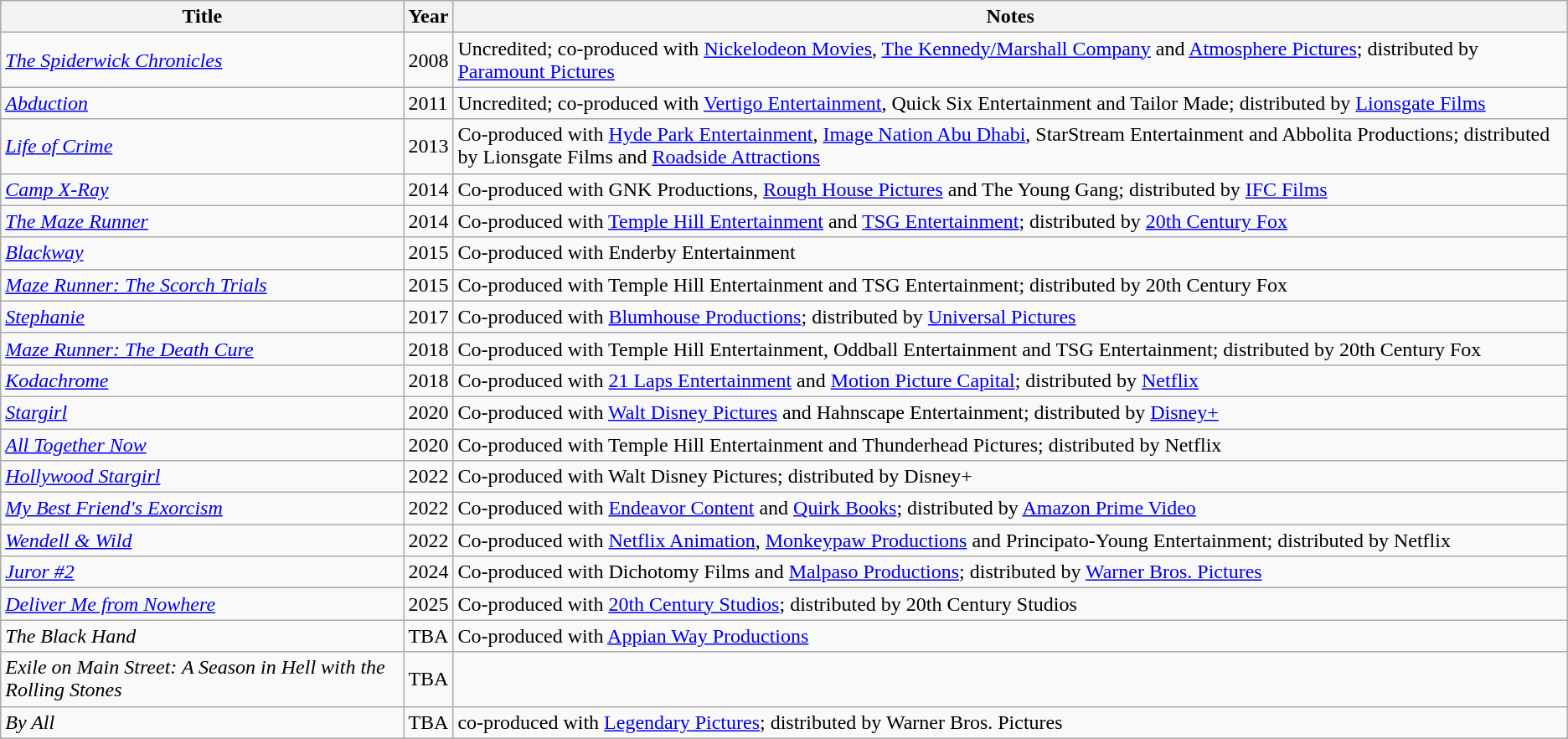<table class="wikitable sortable">
<tr>
<th>Title</th>
<th>Year</th>
<th>Notes</th>
</tr>
<tr>
<td align="left"><em><a href='#'>The Spiderwick Chronicles</a></em></td>
<td>2008</td>
<td>Uncredited; co-produced with <a href='#'>Nickelodeon Movies</a>, <a href='#'>The Kennedy/Marshall Company</a> and <a href='#'>Atmosphere Pictures</a>; distributed by <a href='#'>Paramount Pictures</a></td>
</tr>
<tr>
<td align="left"><em><a href='#'>Abduction</a></em></td>
<td>2011</td>
<td>Uncredited; co-produced with <a href='#'>Vertigo Entertainment</a>, Quick Six Entertainment and Tailor Made;  distributed by <a href='#'>Lionsgate Films</a></td>
</tr>
<tr>
<td align="left"><em><a href='#'>Life of Crime</a></em></td>
<td>2013</td>
<td>Co-produced with <a href='#'>Hyde Park Entertainment</a>, <a href='#'>Image Nation Abu Dhabi</a>, StarStream Entertainment and  Abbolita Productions; distributed by Lionsgate Films and <a href='#'>Roadside Attractions</a></td>
</tr>
<tr>
<td align="left"><em><a href='#'>Camp X-Ray</a></em></td>
<td>2014</td>
<td>Co-produced with GNK Productions, <a href='#'>Rough House Pictures</a> and The Young Gang; distributed by <a href='#'>IFC Films</a></td>
</tr>
<tr>
<td align="left"><em><a href='#'>The Maze Runner</a></em></td>
<td>2014</td>
<td>Co-produced with <a href='#'>Temple Hill Entertainment</a> and <a href='#'>TSG Entertainment</a>; distributed by <a href='#'>20th Century Fox</a></td>
</tr>
<tr>
<td align="left"><em><a href='#'>Blackway</a></em></td>
<td>2015</td>
<td>Co-produced with Enderby Entertainment</td>
</tr>
<tr>
<td align="left"><em><a href='#'>Maze Runner: The Scorch Trials</a></em></td>
<td>2015</td>
<td>Co-produced with Temple Hill Entertainment and TSG Entertainment; distributed by 20th Century Fox</td>
</tr>
<tr>
<td align="left"><em><a href='#'>Stephanie</a></em></td>
<td>2017</td>
<td>Co-produced with <a href='#'>Blumhouse Productions</a>; distributed by <a href='#'>Universal Pictures</a></td>
</tr>
<tr>
<td align="left"><em><a href='#'>Maze Runner: The Death Cure</a></em></td>
<td>2018</td>
<td>Co-produced with Temple Hill Entertainment, Oddball Entertainment and TSG Entertainment; distributed by 20th Century Fox</td>
</tr>
<tr>
<td align="left"><em><a href='#'>Kodachrome</a></em></td>
<td>2018</td>
<td>Co-produced with <a href='#'>21 Laps Entertainment</a> and <a href='#'>Motion Picture Capital</a>; distributed by <a href='#'>Netflix</a></td>
</tr>
<tr>
<td align="left"><em><a href='#'>Stargirl</a></em></td>
<td>2020</td>
<td>Co-produced with <a href='#'>Walt Disney Pictures</a> and Hahnscape Entertainment; distributed by <a href='#'>Disney+</a></td>
</tr>
<tr>
<td align="left"><em><a href='#'>All Together Now</a></em></td>
<td>2020</td>
<td>Co-produced with Temple Hill Entertainment and Thunderhead Pictures; distributed by Netflix</td>
</tr>
<tr>
<td align="left"><em><a href='#'>Hollywood Stargirl</a></em></td>
<td>2022</td>
<td>Co-produced with Walt Disney Pictures; distributed by Disney+</td>
</tr>
<tr>
<td align="left"><em><a href='#'>My Best Friend's Exorcism</a></em></td>
<td>2022</td>
<td>Co-produced with <a href='#'>Endeavor Content</a> and <a href='#'>Quirk Books</a>; distributed by <a href='#'>Amazon Prime Video</a></td>
</tr>
<tr>
<td align="left"><em><a href='#'>Wendell & Wild</a></em></td>
<td>2022</td>
<td>Co-produced with <a href='#'>Netflix Animation</a>, <a href='#'>Monkeypaw Productions</a> and Principato-Young Entertainment; distributed by Netflix</td>
</tr>
<tr>
<td align="left"><em><a href='#'>Juror #2</a></em></td>
<td>2024</td>
<td>Co-produced with Dichotomy Films and <a href='#'>Malpaso Productions</a>; distributed by <a href='#'>Warner Bros. Pictures</a></td>
</tr>
<tr>
<td align="left"><em><a href='#'>Deliver Me from Nowhere</a></em></td>
<td>2025</td>
<td>Co-produced with <a href='#'>20th Century Studios</a>; distributed by 20th Century Studios</td>
</tr>
<tr>
<td align="left"><em>The Black Hand</em></td>
<td>TBA</td>
<td>Co-produced with <a href='#'>Appian Way Productions</a></td>
</tr>
<tr>
<td align="left"><em>Exile on Main Street: A Season in Hell with the Rolling Stones</em></td>
<td>TBA</td>
<td></td>
</tr>
<tr>
<td align="left"><em>By All</em></td>
<td>TBA</td>
<td>co-produced with <a href='#'>Legendary Pictures</a>; distributed by Warner Bros. Pictures</td>
</tr>
</table>
